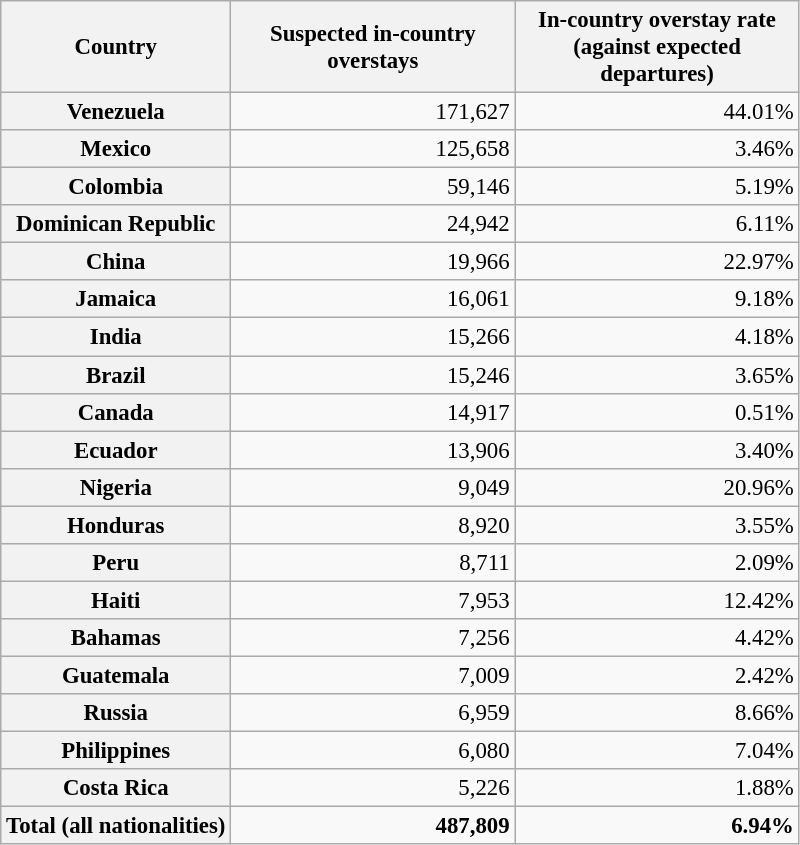<table class="wikitable collapsible sortable" style="text-align: right; font-size: 0.95em;">
<tr>
<th scope="col">Country</th>
<th scope="col" style="max-width: 12em;">Suspected in-country overstays</th>
<th scope="col" style="max-width: 12em;">In-country overstay rate (against expected departures)</th>
</tr>
<tr>
<th scope="row">Venezuela</th>
<td>171,627</td>
<td>44.01%</td>
</tr>
<tr>
<th scope="row">Mexico</th>
<td>125,658</td>
<td>3.46%</td>
</tr>
<tr>
<th scope="row">Colombia</th>
<td>59,146</td>
<td>5.19%</td>
</tr>
<tr>
<th scope="row">Dominican Republic</th>
<td>24,942</td>
<td>6.11%</td>
</tr>
<tr>
<th scope="row">China</th>
<td>19,966</td>
<td>22.97%</td>
</tr>
<tr>
<th scope="row">Jamaica</th>
<td>16,061</td>
<td>9.18%</td>
</tr>
<tr>
<th scope="row">India</th>
<td>15,266</td>
<td>4.18%</td>
</tr>
<tr>
<th scope="row">Brazil</th>
<td>15,246</td>
<td>3.65%</td>
</tr>
<tr>
<th scope="row">Canada</th>
<td>14,917</td>
<td>0.51%</td>
</tr>
<tr>
<th scope="row">Ecuador</th>
<td>13,906</td>
<td>3.40%</td>
</tr>
<tr>
<th scope="row">Nigeria</th>
<td>9,049</td>
<td>20.96%</td>
</tr>
<tr>
<th scope="row">Honduras</th>
<td>8,920</td>
<td>3.55%</td>
</tr>
<tr>
<th scope="row">Peru</th>
<td>8,711</td>
<td>2.09%</td>
</tr>
<tr>
<th scope="row">Haiti</th>
<td>7,953</td>
<td>12.42%</td>
</tr>
<tr>
<th scope="row">Bahamas</th>
<td>7,256</td>
<td>4.42%</td>
</tr>
<tr>
<th scope="row">Guatemala</th>
<td>7,009</td>
<td>2.42%</td>
</tr>
<tr>
<th scope="row">Russia</th>
<td>6,959</td>
<td>8.66%</td>
</tr>
<tr>
<th scope="row">Philippines</th>
<td>6,080</td>
<td>7.04%</td>
</tr>
<tr>
<th scope="row">Costa Rica</th>
<td>5,226</td>
<td>1.88%</td>
</tr>
<tr>
<th scope="row">Total (all nationalities)</th>
<td><strong>487,809</strong></td>
<td><strong>6.94%</strong></td>
</tr>
</table>
